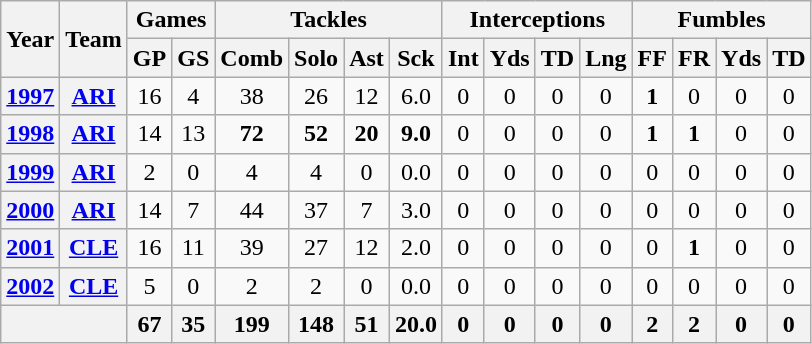<table class="wikitable" style="text-align:center">
<tr>
<th rowspan="2">Year</th>
<th rowspan="2">Team</th>
<th colspan="2">Games</th>
<th colspan="4">Tackles</th>
<th colspan="4">Interceptions</th>
<th colspan="4">Fumbles</th>
</tr>
<tr>
<th>GP</th>
<th>GS</th>
<th>Comb</th>
<th>Solo</th>
<th>Ast</th>
<th>Sck</th>
<th>Int</th>
<th>Yds</th>
<th>TD</th>
<th>Lng</th>
<th>FF</th>
<th>FR</th>
<th>Yds</th>
<th>TD</th>
</tr>
<tr>
<th><a href='#'>1997</a></th>
<th><a href='#'>ARI</a></th>
<td>16</td>
<td>4</td>
<td>38</td>
<td>26</td>
<td>12</td>
<td>6.0</td>
<td>0</td>
<td>0</td>
<td>0</td>
<td>0</td>
<td><strong>1</strong></td>
<td>0</td>
<td>0</td>
<td>0</td>
</tr>
<tr>
<th><a href='#'>1998</a></th>
<th><a href='#'>ARI</a></th>
<td>14</td>
<td>13</td>
<td><strong>72</strong></td>
<td><strong>52</strong></td>
<td><strong>20</strong></td>
<td><strong>9.0</strong></td>
<td>0</td>
<td>0</td>
<td>0</td>
<td>0</td>
<td><strong>1</strong></td>
<td><strong>1</strong></td>
<td>0</td>
<td>0</td>
</tr>
<tr>
<th><a href='#'>1999</a></th>
<th><a href='#'>ARI</a></th>
<td>2</td>
<td>0</td>
<td>4</td>
<td>4</td>
<td>0</td>
<td>0.0</td>
<td>0</td>
<td>0</td>
<td>0</td>
<td>0</td>
<td>0</td>
<td>0</td>
<td>0</td>
<td>0</td>
</tr>
<tr>
<th><a href='#'>2000</a></th>
<th><a href='#'>ARI</a></th>
<td>14</td>
<td>7</td>
<td>44</td>
<td>37</td>
<td>7</td>
<td>3.0</td>
<td>0</td>
<td>0</td>
<td>0</td>
<td>0</td>
<td>0</td>
<td>0</td>
<td>0</td>
<td>0</td>
</tr>
<tr>
<th><a href='#'>2001</a></th>
<th><a href='#'>CLE</a></th>
<td>16</td>
<td>11</td>
<td>39</td>
<td>27</td>
<td>12</td>
<td>2.0</td>
<td>0</td>
<td>0</td>
<td>0</td>
<td>0</td>
<td>0</td>
<td><strong>1</strong></td>
<td>0</td>
<td>0</td>
</tr>
<tr>
<th><a href='#'>2002</a></th>
<th><a href='#'>CLE</a></th>
<td>5</td>
<td>0</td>
<td>2</td>
<td>2</td>
<td>0</td>
<td>0.0</td>
<td>0</td>
<td>0</td>
<td>0</td>
<td>0</td>
<td>0</td>
<td>0</td>
<td>0</td>
<td>0</td>
</tr>
<tr>
<th colspan="2"></th>
<th>67</th>
<th>35</th>
<th>199</th>
<th>148</th>
<th>51</th>
<th>20.0</th>
<th>0</th>
<th>0</th>
<th>0</th>
<th>0</th>
<th>2</th>
<th>2</th>
<th>0</th>
<th>0</th>
</tr>
</table>
